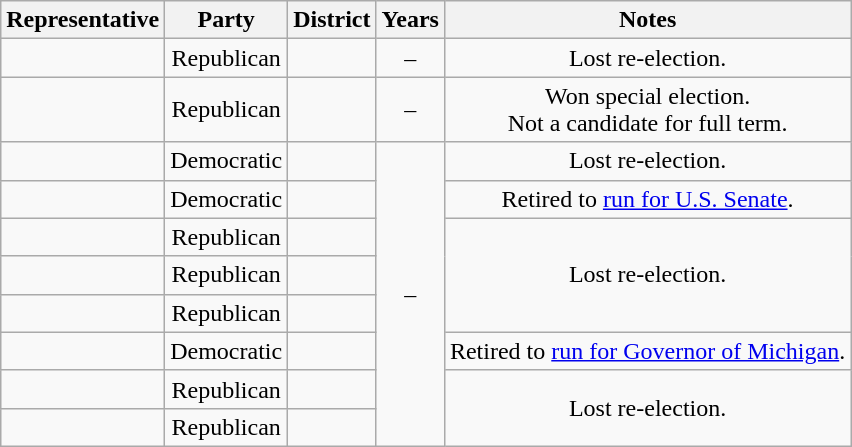<table class="wikitable sortable" style="text-align:center">
<tr valign=bottom>
<th>Representative</th>
<th>Party</th>
<th>District</th>
<th>Years</th>
<th>Notes</th>
</tr>
<tr>
<td align=left></td>
<td>Republican</td>
<td></td>
<td nowrap> –<br></td>
<td>Lost re-election.</td>
</tr>
<tr>
<td align=left></td>
<td>Republican</td>
<td></td>
<td nowrap> –<br></td>
<td>Won special election.<br>Not a candidate for full term.</td>
</tr>
<tr>
<td align=left></td>
<td>Democratic</td>
<td></td>
<td rowspan="8" nowrap=""> –<br></td>
<td>Lost re-election.</td>
</tr>
<tr>
<td align=left></td>
<td>Democratic</td>
<td></td>
<td>Retired to <a href='#'>run for U.S. Senate</a>.</td>
</tr>
<tr>
<td align=left></td>
<td>Republican</td>
<td></td>
<td rowspan="3">Lost re-election.</td>
</tr>
<tr>
<td align=left></td>
<td>Republican</td>
<td></td>
</tr>
<tr>
<td align=left></td>
<td>Republican</td>
<td></td>
</tr>
<tr>
<td align=left></td>
<td>Democratic</td>
<td></td>
<td>Retired to <a href='#'>run for Governor of Michigan</a>.</td>
</tr>
<tr>
<td align=left></td>
<td>Republican</td>
<td></td>
<td rowspan="2">Lost re-election.</td>
</tr>
<tr>
<td align=left></td>
<td>Republican</td>
<td></td>
</tr>
</table>
